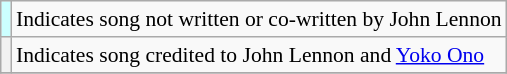<table class="wikitable" style="font-size:90%;">
<tr>
<th scope="row" style="background-color:#CCFFFF"></th>
<td>Indicates song not written or co-written by John Lennon</td>
</tr>
<tr>
<th scope="row"></th>
<td>Indicates song credited to John Lennon and <a href='#'>Yoko Ono</a></td>
</tr>
<tr>
</tr>
</table>
